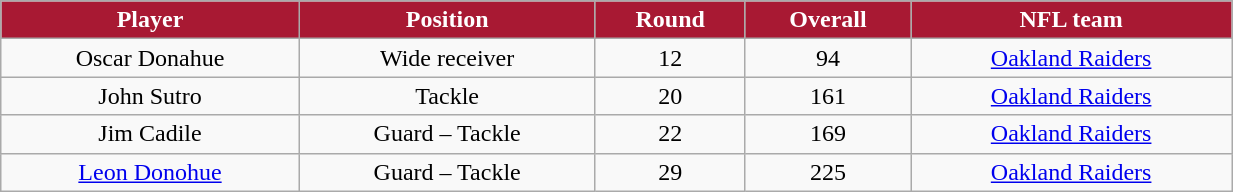<table class="wikitable" width="65%">
<tr align="center" style="background:#A81933;color:#FFFFFF;">
<td><strong>Player</strong></td>
<td><strong>Position</strong></td>
<td><strong>Round</strong></td>
<td><strong>Overall</strong></td>
<td><strong>NFL team</strong></td>
</tr>
<tr align="center" bgcolor="">
<td>Oscar Donahue</td>
<td>Wide receiver</td>
<td>12</td>
<td>94</td>
<td><a href='#'>Oakland Raiders</a></td>
</tr>
<tr align="center" bgcolor="">
<td>John Sutro</td>
<td>Tackle</td>
<td>20</td>
<td>161</td>
<td><a href='#'>Oakland Raiders</a></td>
</tr>
<tr align="center" bgcolor="">
<td>Jim Cadile</td>
<td>Guard – Tackle</td>
<td>22</td>
<td>169</td>
<td><a href='#'>Oakland Raiders</a></td>
</tr>
<tr align="center" bgcolor="">
<td><a href='#'>Leon Donohue</a></td>
<td>Guard – Tackle</td>
<td>29</td>
<td>225</td>
<td><a href='#'>Oakland Raiders</a></td>
</tr>
</table>
